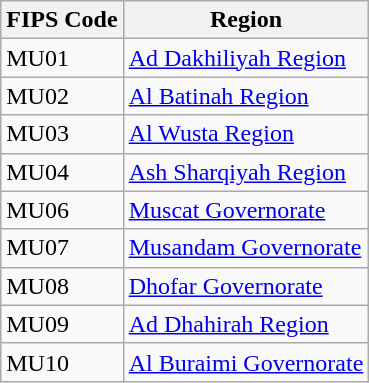<table class="wikitable">
<tr>
<th>FIPS Code</th>
<th>Region</th>
</tr>
<tr>
<td>MU01</td>
<td><a href='#'>Ad Dakhiliyah Region</a></td>
</tr>
<tr>
<td>MU02</td>
<td><a href='#'>Al Batinah Region</a></td>
</tr>
<tr>
<td>MU03</td>
<td><a href='#'>Al Wusta Region</a></td>
</tr>
<tr>
<td>MU04</td>
<td><a href='#'>Ash Sharqiyah Region</a></td>
</tr>
<tr>
<td>MU06</td>
<td><a href='#'>Muscat Governorate</a></td>
</tr>
<tr>
<td>MU07</td>
<td><a href='#'>Musandam Governorate</a></td>
</tr>
<tr>
<td>MU08</td>
<td><a href='#'>Dhofar Governorate</a></td>
</tr>
<tr>
<td>MU09</td>
<td><a href='#'>Ad Dhahirah Region</a></td>
</tr>
<tr>
<td>MU10</td>
<td><a href='#'>Al Buraimi Governorate</a></td>
</tr>
</table>
